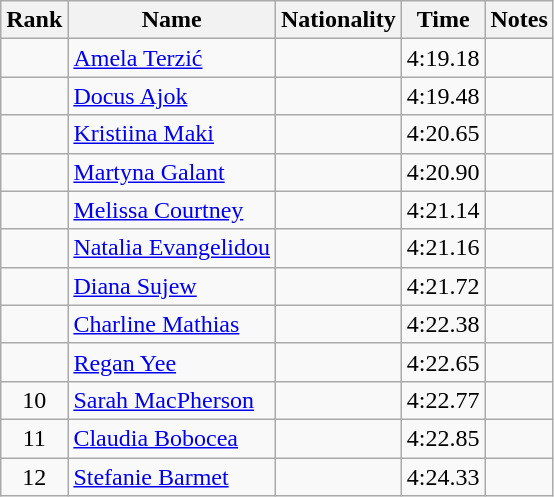<table class="wikitable sortable" style="text-align:center">
<tr>
<th>Rank</th>
<th>Name</th>
<th>Nationality</th>
<th>Time</th>
<th>Notes</th>
</tr>
<tr>
<td></td>
<td align=left><a href='#'>Amela Terzić</a></td>
<td align=left></td>
<td>4:19.18</td>
<td></td>
</tr>
<tr>
<td></td>
<td align=left><a href='#'>Docus Ajok</a></td>
<td align=left></td>
<td>4:19.48</td>
<td></td>
</tr>
<tr>
<td></td>
<td align=left><a href='#'>Kristiina Maki</a></td>
<td align=left></td>
<td>4:20.65</td>
<td></td>
</tr>
<tr>
<td></td>
<td align=left><a href='#'>Martyna Galant</a></td>
<td align=left></td>
<td>4:20.90</td>
<td></td>
</tr>
<tr>
<td></td>
<td align=left><a href='#'>Melissa Courtney</a></td>
<td align=left></td>
<td>4:21.14</td>
<td></td>
</tr>
<tr>
<td></td>
<td align=left><a href='#'>Natalia Evangelidou</a></td>
<td align=left></td>
<td>4:21.16</td>
<td></td>
</tr>
<tr>
<td></td>
<td align=left><a href='#'>Diana Sujew</a></td>
<td align=left></td>
<td>4:21.72</td>
<td></td>
</tr>
<tr>
<td></td>
<td align=left><a href='#'>Charline Mathias</a></td>
<td align=left></td>
<td>4:22.38</td>
<td></td>
</tr>
<tr>
<td></td>
<td align=left><a href='#'>Regan Yee</a></td>
<td align=left></td>
<td>4:22.65</td>
<td></td>
</tr>
<tr>
<td>10</td>
<td align=left><a href='#'>Sarah MacPherson</a></td>
<td align=left></td>
<td>4:22.77</td>
<td></td>
</tr>
<tr>
<td>11</td>
<td align=left><a href='#'>Claudia Bobocea</a></td>
<td align=left></td>
<td>4:22.85</td>
<td></td>
</tr>
<tr>
<td>12</td>
<td align=left><a href='#'>Stefanie Barmet</a></td>
<td align=left></td>
<td>4:24.33</td>
<td></td>
</tr>
</table>
